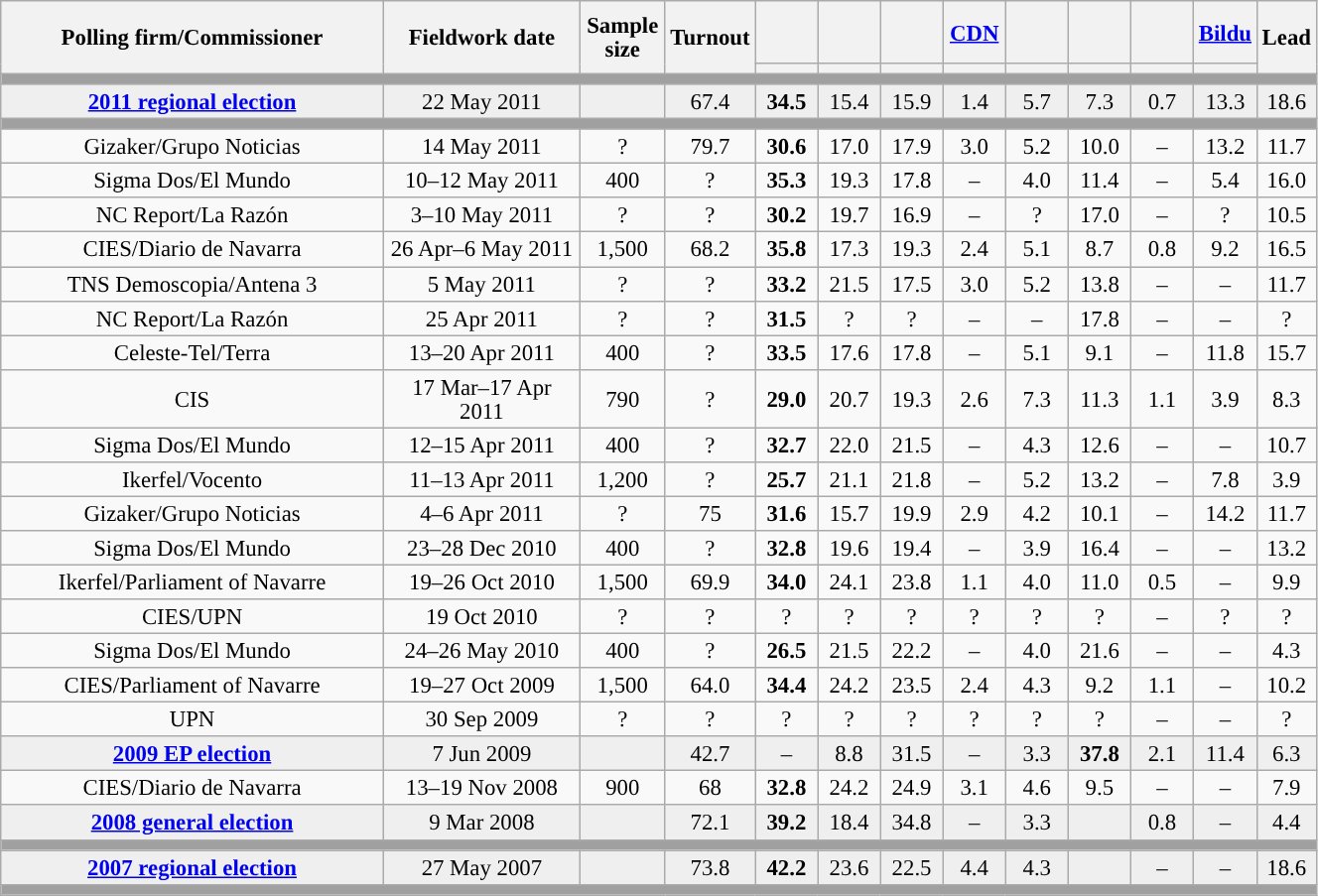<table class="wikitable collapsible collapsed" style="text-align:center; font-size:95%; line-height:16px;">
<tr style="height:42px;">
<th style="width:250px;" rowspan="2">Polling firm/Commissioner</th>
<th style="width:125px;" rowspan="2">Fieldwork date</th>
<th style="width:50px;" rowspan="2">Sample size</th>
<th style="width:45px;" rowspan="2">Turnout</th>
<th style="width:35px;"></th>
<th style="width:35px;"></th>
<th style="width:35px;"></th>
<th style="width:35px;"><a href='#'>CDN</a></th>
<th style="width:35px;"></th>
<th style="width:35px;"></th>
<th style="width:35px;"></th>
<th style="width:35px;"><a href='#'>Bildu</a></th>
<th style="width:30px;" rowspan="2">Lead</th>
</tr>
<tr>
<th style="color:inherit;background:"></th>
<th style="color:inherit;background:"></th>
<th style="color:inherit;background:"></th>
<th style="color:inherit;background:"></th>
<th style="color:inherit;background:"></th>
<th style="color:inherit;background:"></th>
<th style="color:inherit;background:"></th>
<th style="color:inherit;background:"></th>
</tr>
<tr>
<td colspan="13" style="background:#A0A0A0"></td>
</tr>
<tr style="background:#EFEFEF;">
<td><strong><a href='#'>2011 regional election</a></strong></td>
<td>22 May 2011</td>
<td></td>
<td>67.4</td>
<td><strong>34.5</strong><br></td>
<td>15.4<br></td>
<td>15.9<br></td>
<td>1.4<br></td>
<td>5.7<br></td>
<td>7.3<br></td>
<td>0.7<br></td>
<td>13.3<br></td>
<td style="background:">18.6</td>
</tr>
<tr>
<td colspan="13" style="background:#A0A0A0"></td>
</tr>
<tr>
<td>Gizaker/Grupo Noticias</td>
<td>14 May 2011</td>
<td>?</td>
<td>79.7</td>
<td><strong>30.6</strong><br></td>
<td>17.0<br></td>
<td>17.9<br></td>
<td>3.0<br></td>
<td>5.2<br></td>
<td>10.0<br></td>
<td>–</td>
<td>13.2<br></td>
<td style="background:">11.7</td>
</tr>
<tr>
<td>Sigma Dos/El Mundo</td>
<td>10–12 May 2011</td>
<td>400</td>
<td>?</td>
<td><strong>35.3</strong><br></td>
<td>19.3<br></td>
<td>17.8<br></td>
<td>–</td>
<td>4.0<br></td>
<td>11.4<br></td>
<td>–</td>
<td>5.4<br></td>
<td style="background:">16.0</td>
</tr>
<tr>
<td>NC Report/La Razón</td>
<td>3–10 May 2011</td>
<td>?</td>
<td>?</td>
<td><strong>30.2</strong><br></td>
<td>19.7<br></td>
<td>16.9<br></td>
<td>–</td>
<td>?<br></td>
<td>17.0<br></td>
<td>–</td>
<td>?<br></td>
<td style="background:">10.5</td>
</tr>
<tr>
<td>CIES/Diario de Navarra</td>
<td>26 Apr–6 May 2011</td>
<td>1,500</td>
<td>68.2</td>
<td><strong>35.8</strong><br></td>
<td>17.3<br></td>
<td>19.3<br></td>
<td>2.4<br></td>
<td>5.1<br></td>
<td>8.7<br></td>
<td>0.8<br></td>
<td>9.2<br></td>
<td style="background:">16.5</td>
</tr>
<tr>
<td>TNS Demoscopia/Antena 3</td>
<td>5 May 2011</td>
<td>?</td>
<td>?</td>
<td><strong>33.2</strong><br></td>
<td>21.5<br></td>
<td>17.5<br></td>
<td>3.0<br></td>
<td>5.2<br></td>
<td>13.8<br></td>
<td>–</td>
<td>–</td>
<td style="background:">11.7</td>
</tr>
<tr>
<td>NC Report/La Razón</td>
<td>25 Apr 2011</td>
<td>?</td>
<td>?</td>
<td><strong>31.5</strong><br></td>
<td>?<br></td>
<td>?<br></td>
<td>–</td>
<td>–</td>
<td>17.8<br></td>
<td>–</td>
<td>–</td>
<td style="background:">?</td>
</tr>
<tr>
<td>Celeste-Tel/Terra</td>
<td>13–20 Apr 2011</td>
<td>400</td>
<td>?</td>
<td><strong>33.5</strong><br></td>
<td>17.6<br></td>
<td>17.8<br></td>
<td>–</td>
<td>5.1<br></td>
<td>9.1<br></td>
<td>–</td>
<td>11.8<br></td>
<td style="background:">15.7</td>
</tr>
<tr>
<td>CIS</td>
<td>17 Mar–17 Apr 2011</td>
<td>790</td>
<td>?</td>
<td><strong>29.0</strong><br></td>
<td>20.7<br></td>
<td>19.3<br></td>
<td>2.6<br></td>
<td>7.3<br></td>
<td>11.3<br></td>
<td>1.1<br></td>
<td>3.9<br></td>
<td style="background:">8.3</td>
</tr>
<tr>
<td>Sigma Dos/El Mundo</td>
<td>12–15 Apr 2011</td>
<td>400</td>
<td>?</td>
<td><strong>32.7</strong><br></td>
<td>22.0<br></td>
<td>21.5<br></td>
<td>–</td>
<td>4.3<br></td>
<td>12.6<br></td>
<td>–</td>
<td>–</td>
<td style="background:">10.7</td>
</tr>
<tr>
<td>Ikerfel/Vocento</td>
<td>11–13 Apr 2011</td>
<td>1,200</td>
<td>?</td>
<td><strong>25.7</strong><br></td>
<td>21.1<br></td>
<td>21.8<br></td>
<td>–</td>
<td>5.2<br></td>
<td>13.2<br></td>
<td>–</td>
<td>7.8<br></td>
<td style="background:">3.9</td>
</tr>
<tr>
<td>Gizaker/Grupo Noticias</td>
<td>4–6 Apr 2011</td>
<td>?</td>
<td>75</td>
<td><strong>31.6</strong><br></td>
<td>15.7<br></td>
<td>19.9<br></td>
<td>2.9<br></td>
<td>4.2<br></td>
<td>10.1<br></td>
<td>–</td>
<td>14.2<br></td>
<td style="background:">11.7</td>
</tr>
<tr>
<td>Sigma Dos/El Mundo</td>
<td>23–28 Dec 2010</td>
<td>400</td>
<td>?</td>
<td><strong>32.8</strong><br></td>
<td>19.6<br></td>
<td>19.4<br></td>
<td>–</td>
<td>3.9<br></td>
<td>16.4<br></td>
<td>–</td>
<td>–</td>
<td style="background:">13.2</td>
</tr>
<tr>
<td>Ikerfel/Parliament of Navarre</td>
<td>19–26 Oct 2010</td>
<td>1,500</td>
<td>69.9</td>
<td><strong>34.0</strong><br></td>
<td>24.1<br></td>
<td>23.8<br></td>
<td>1.1<br></td>
<td>4.0<br></td>
<td>11.0<br></td>
<td>0.5<br></td>
<td>–</td>
<td style="background:">9.9</td>
</tr>
<tr>
<td>CIES/UPN</td>
<td>19 Oct 2010</td>
<td>?</td>
<td>?</td>
<td>?<br></td>
<td>?<br></td>
<td>?<br></td>
<td>?<br></td>
<td>?<br></td>
<td>?<br></td>
<td>–</td>
<td>?<br></td>
<td style="background:">?</td>
</tr>
<tr>
<td>Sigma Dos/El Mundo</td>
<td>24–26 May 2010</td>
<td>400</td>
<td>?</td>
<td><strong>26.5</strong><br></td>
<td>21.5<br></td>
<td>22.2<br></td>
<td>–</td>
<td>4.0<br></td>
<td>21.6<br></td>
<td>–</td>
<td>–</td>
<td style="background:">4.3</td>
</tr>
<tr>
<td>CIES/Parliament of Navarre</td>
<td>19–27 Oct 2009</td>
<td>1,500</td>
<td>64.0</td>
<td><strong>34.4</strong><br></td>
<td>24.2<br></td>
<td>23.5<br></td>
<td>2.4<br></td>
<td>4.3<br></td>
<td>9.2<br></td>
<td>1.1<br></td>
<td>–</td>
<td style="background:">10.2</td>
</tr>
<tr>
<td>UPN</td>
<td>30 Sep 2009</td>
<td>?</td>
<td>?</td>
<td>?<br></td>
<td>?<br></td>
<td>?<br></td>
<td>?<br></td>
<td>?<br></td>
<td>?<br></td>
<td>–</td>
<td>–</td>
<td style="background:">?</td>
</tr>
<tr style="background:#EFEFEF;">
<td><strong><a href='#'>2009 EP election</a></strong></td>
<td>7 Jun 2009</td>
<td></td>
<td>42.7</td>
<td>–</td>
<td>8.8<br></td>
<td>31.5<br></td>
<td>–</td>
<td>3.3<br></td>
<td><strong>37.8</strong><br></td>
<td>2.1<br></td>
<td>11.4<br></td>
<td style="background:">6.3</td>
</tr>
<tr>
<td>CIES/Diario de Navarra</td>
<td>13–19 Nov 2008</td>
<td>900</td>
<td>68</td>
<td><strong>32.8</strong><br></td>
<td>24.2<br></td>
<td>24.9<br></td>
<td>3.1<br></td>
<td>4.6<br></td>
<td>9.5<br></td>
<td>–</td>
<td>–</td>
<td style="background:">7.9</td>
</tr>
<tr style="background:#EFEFEF;">
<td><strong><a href='#'>2008 general election</a></strong></td>
<td>9 Mar 2008</td>
<td></td>
<td>72.1</td>
<td><strong>39.2</strong><br></td>
<td>18.4<br></td>
<td>34.8<br></td>
<td>–</td>
<td>3.3<br></td>
<td></td>
<td>0.8<br></td>
<td>–</td>
<td style="background:">4.4</td>
</tr>
<tr>
<td colspan="13" style="background:#A0A0A0"></td>
</tr>
<tr style="background:#EFEFEF;">
<td><strong><a href='#'>2007 regional election</a></strong></td>
<td>27 May 2007</td>
<td></td>
<td>73.8</td>
<td><strong>42.2</strong><br></td>
<td>23.6<br></td>
<td>22.5<br></td>
<td>4.4<br></td>
<td>4.3<br></td>
<td></td>
<td>–</td>
<td>–</td>
<td style="background:">18.6</td>
</tr>
<tr>
<td colspan="13" style="background:#A0A0A0"></td>
</tr>
</table>
